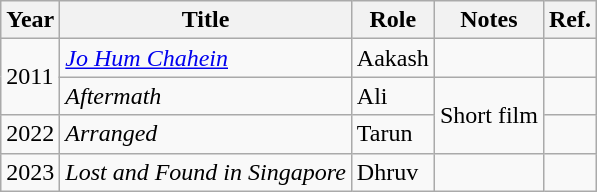<table class="wikitable sortable">
<tr>
<th>Year</th>
<th>Title</th>
<th>Role</th>
<th class="unsortable">Notes</th>
<th class="unsortable">Ref.</th>
</tr>
<tr>
<td rowspan="2">2011</td>
<td><em><a href='#'>Jo Hum Chahein</a></em></td>
<td>Aakash</td>
<td></td>
<td style="text-align:center;"></td>
</tr>
<tr>
<td><em>Aftermath</em></td>
<td>Ali</td>
<td rowspan="2">Short film</td>
<td></td>
</tr>
<tr>
<td>2022</td>
<td><em>Arranged</em></td>
<td>Tarun</td>
<td style="text-align:center;"></td>
</tr>
<tr>
<td>2023</td>
<td><em>Lost and Found in Singapore</em></td>
<td>Dhruv</td>
<td></td>
<td style="text-align:center;"></td>
</tr>
</table>
